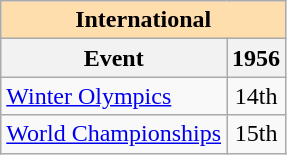<table class="wikitable" style="text-align:center">
<tr>
<th style="background-color: #ffdead; " colspan=2 align=center>International</th>
</tr>
<tr>
<th>Event</th>
<th>1956</th>
</tr>
<tr>
<td align=left><a href='#'>Winter Olympics</a></td>
<td>14th</td>
</tr>
<tr>
<td align=left><a href='#'>World Championships</a></td>
<td>15th</td>
</tr>
</table>
